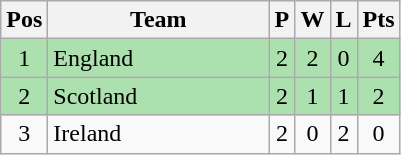<table class="wikitable" style="font-size: 100%">
<tr>
<th width=20>Pos</th>
<th width=140>Team</th>
<th width=10>P</th>
<th width=10>W</th>
<th width=10>L</th>
<th width=20>Pts</th>
</tr>
<tr align=center style="background:#ACE1AF;">
<td>1</td>
<td align="left"> England</td>
<td>2</td>
<td>2</td>
<td>0</td>
<td>4</td>
</tr>
<tr align=center style="background:#ACE1AF;">
<td>2</td>
<td align="left"> Scotland</td>
<td>2</td>
<td>1</td>
<td>1</td>
<td>2</td>
</tr>
<tr align=center>
<td>3</td>
<td align="left"> Ireland</td>
<td>2</td>
<td>0</td>
<td>2</td>
<td>0</td>
</tr>
</table>
